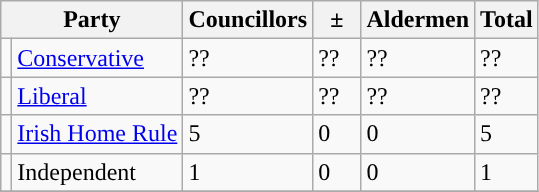<table class="wikitable">
<tr>
<th colspan="2">Party</th>
<th>Councillors</th>
<th>  ±  </th>
<th>Aldermen</th>
<th>Total</th>
</tr>
<tr>
<td style="background-color: "></td>
<td><a href='#'>Conservative</a></td>
<td>??</td>
<td>??</td>
<td>??</td>
<td>??</td>
</tr>
<tr>
<td style="background-color: "></td>
<td><a href='#'>Liberal</a></td>
<td>??</td>
<td>??</td>
<td>??</td>
<td>??</td>
</tr>
<tr>
<td style="background-color: "></td>
<td><a href='#'>Irish Home Rule</a></td>
<td>5</td>
<td>0</td>
<td>0</td>
<td>5</td>
</tr>
<tr>
<td style="background-color: "></td>
<td>Independent</td>
<td>1</td>
<td>0</td>
<td>0</td>
<td>1</td>
</tr>
<tr>
</tr>
</table>
